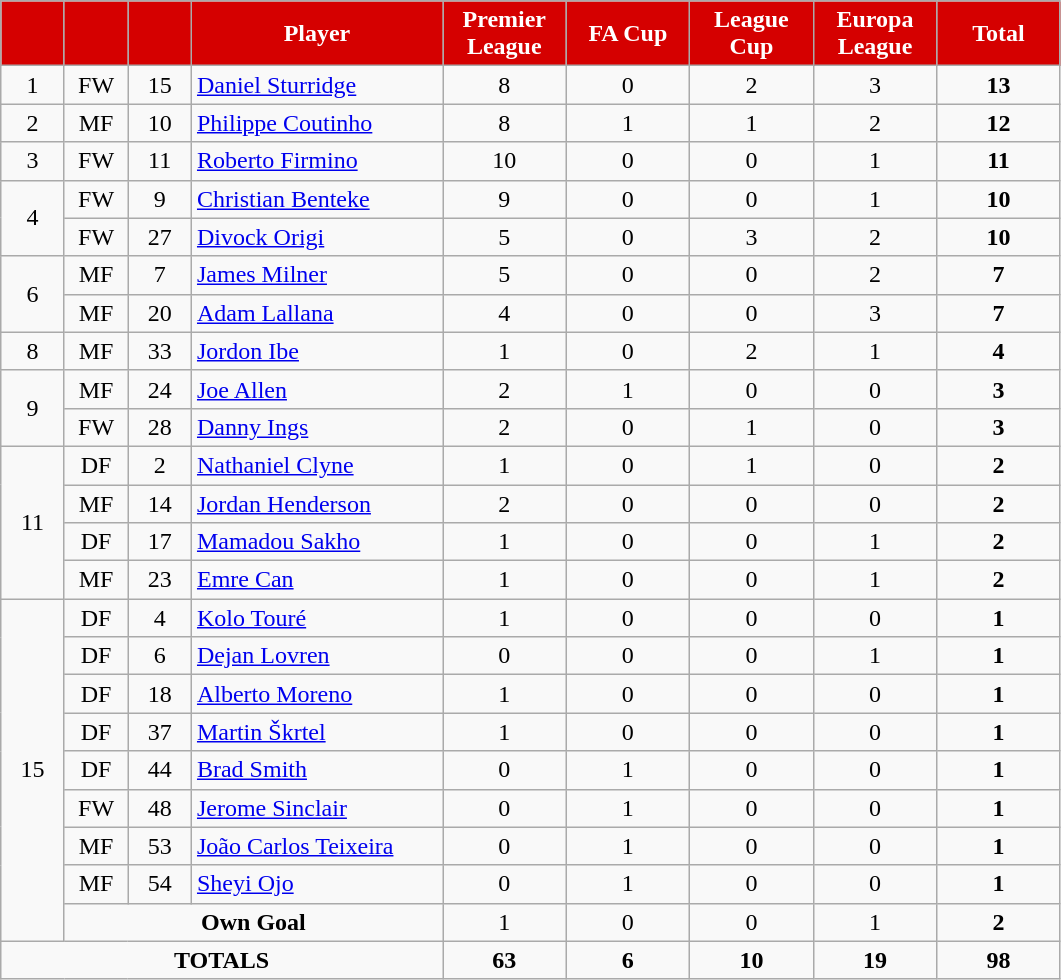<table class="wikitable" style="text-align:center;">
<tr>
<th style="background:#d50000; color:white; width:35px;"></th>
<th style="background:#d50000; color:white; width:35px;"></th>
<th style="background:#d50000; color:white; width:35px;"></th>
<th style="background:#d50000; color:white; width:160px;">Player</th>
<th style="background:#d50000; color:white; width:75px;">Premier League</th>
<th style="background:#d50000; color:white; width:75px;">FA Cup</th>
<th style="background:#d50000; color:white; width:75px;">League Cup</th>
<th style="background:#d50000; color:white; width:75px;">Europa League</th>
<th style="background:#d50000; color:white; width:75px;">Total</th>
</tr>
<tr>
<td>1</td>
<td>FW</td>
<td>15</td>
<td align=left> <a href='#'>Daniel Sturridge</a></td>
<td>8</td>
<td>0</td>
<td>2</td>
<td>3</td>
<td><strong>13</strong></td>
</tr>
<tr>
<td>2</td>
<td>MF</td>
<td>10</td>
<td align=left> <a href='#'>Philippe Coutinho</a></td>
<td>8</td>
<td>1</td>
<td>1</td>
<td>2</td>
<td><strong>12</strong></td>
</tr>
<tr>
<td>3</td>
<td>FW</td>
<td>11</td>
<td align=left> <a href='#'>Roberto Firmino</a></td>
<td>10</td>
<td>0</td>
<td>0</td>
<td>1</td>
<td><strong>11</strong></td>
</tr>
<tr>
<td rowspan="2">4</td>
<td>FW</td>
<td>9</td>
<td align=left> <a href='#'>Christian Benteke</a></td>
<td>9</td>
<td>0</td>
<td>0</td>
<td>1</td>
<td><strong>10</strong></td>
</tr>
<tr>
<td>FW</td>
<td>27</td>
<td align=left> <a href='#'>Divock Origi</a></td>
<td>5</td>
<td>0</td>
<td>3</td>
<td>2</td>
<td><strong>10</strong></td>
</tr>
<tr>
<td rowspan="2">6</td>
<td>MF</td>
<td>7</td>
<td align=left> <a href='#'>James Milner</a></td>
<td>5</td>
<td>0</td>
<td>0</td>
<td>2</td>
<td><strong>7</strong></td>
</tr>
<tr>
<td>MF</td>
<td>20</td>
<td align=left> <a href='#'>Adam Lallana</a></td>
<td>4</td>
<td>0</td>
<td>0</td>
<td>3</td>
<td><strong>7</strong></td>
</tr>
<tr>
<td>8</td>
<td>MF</td>
<td>33</td>
<td align=left> <a href='#'>Jordon Ibe</a></td>
<td>1</td>
<td>0</td>
<td>2</td>
<td>1</td>
<td><strong>4</strong></td>
</tr>
<tr>
<td rowspan="2">9</td>
<td>MF</td>
<td>24</td>
<td align=left> <a href='#'>Joe Allen</a></td>
<td>2</td>
<td>1</td>
<td>0</td>
<td>0</td>
<td><strong>3</strong></td>
</tr>
<tr>
<td>FW</td>
<td>28</td>
<td align=left> <a href='#'>Danny Ings</a></td>
<td>2</td>
<td>0</td>
<td>1</td>
<td>0</td>
<td><strong>3</strong></td>
</tr>
<tr>
<td rowspan="4">11</td>
<td>DF</td>
<td>2</td>
<td align=left> <a href='#'>Nathaniel Clyne</a></td>
<td>1</td>
<td>0</td>
<td>1</td>
<td>0</td>
<td><strong>2</strong></td>
</tr>
<tr>
<td>MF</td>
<td>14</td>
<td align=left> <a href='#'>Jordan Henderson</a></td>
<td>2</td>
<td>0</td>
<td>0</td>
<td>0</td>
<td><strong>2</strong></td>
</tr>
<tr>
<td>DF</td>
<td>17</td>
<td align=left> <a href='#'>Mamadou Sakho</a></td>
<td>1</td>
<td>0</td>
<td>0</td>
<td>1</td>
<td><strong>2</strong></td>
</tr>
<tr>
<td>MF</td>
<td>23</td>
<td align=left> <a href='#'>Emre Can</a></td>
<td>1</td>
<td>0</td>
<td>0</td>
<td>1</td>
<td><strong>2</strong></td>
</tr>
<tr>
<td rowspan="9">15</td>
<td>DF</td>
<td>4</td>
<td align=left> <a href='#'>Kolo Touré</a></td>
<td>1</td>
<td>0</td>
<td>0</td>
<td>0</td>
<td><strong>1</strong></td>
</tr>
<tr>
<td>DF</td>
<td>6</td>
<td align=left> <a href='#'>Dejan Lovren</a></td>
<td>0</td>
<td>0</td>
<td>0</td>
<td>1</td>
<td><strong>1</strong></td>
</tr>
<tr>
<td>DF</td>
<td>18</td>
<td align=left> <a href='#'>Alberto Moreno</a></td>
<td>1</td>
<td>0</td>
<td>0</td>
<td>0</td>
<td><strong>1</strong></td>
</tr>
<tr>
<td>DF</td>
<td>37</td>
<td align=left> <a href='#'>Martin Škrtel</a></td>
<td>1</td>
<td>0</td>
<td>0</td>
<td>0</td>
<td><strong>1</strong></td>
</tr>
<tr>
<td>DF</td>
<td>44</td>
<td align=left> <a href='#'>Brad Smith</a></td>
<td>0</td>
<td>1</td>
<td>0</td>
<td>0</td>
<td><strong>1</strong></td>
</tr>
<tr>
<td>FW</td>
<td>48</td>
<td align=left> <a href='#'>Jerome Sinclair</a></td>
<td>0</td>
<td>1</td>
<td>0</td>
<td>0</td>
<td><strong>1</strong></td>
</tr>
<tr>
<td>MF</td>
<td>53</td>
<td align=left> <a href='#'>João Carlos Teixeira</a></td>
<td>0</td>
<td>1</td>
<td>0</td>
<td>0</td>
<td><strong>1</strong></td>
</tr>
<tr>
<td>MF</td>
<td>54</td>
<td align=left> <a href='#'>Sheyi Ojo</a></td>
<td>0</td>
<td>1</td>
<td>0</td>
<td>0</td>
<td><strong>1</strong></td>
</tr>
<tr>
<td colspan="3"><strong>Own Goal</strong></td>
<td>1</td>
<td>0</td>
<td>0</td>
<td>1</td>
<td><strong>2</strong></td>
</tr>
<tr>
<td colspan="4"><strong>TOTALS</strong></td>
<td><strong>63</strong></td>
<td><strong>6</strong></td>
<td><strong>10</strong></td>
<td><strong>19</strong></td>
<td><strong>98</strong></td>
</tr>
</table>
